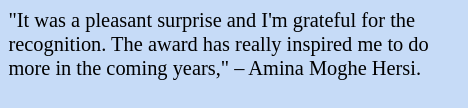<table class="toccolours" style="float: right; margin-left: 1em; margin-right: 1em; font-size: 85%; background:#c6dbf7; color:black; width:23em; max-width: 25%;" cellspacing="5">
<tr>
<td style="text-align: left;">"It was a pleasant surprise and I'm grateful for the recognition. The award has really inspired me to do more in the coming years," – Amina Moghe Hersi.</td>
</tr>
<tr>
<td style="text-align: right;"></td>
</tr>
<tr>
</tr>
</table>
